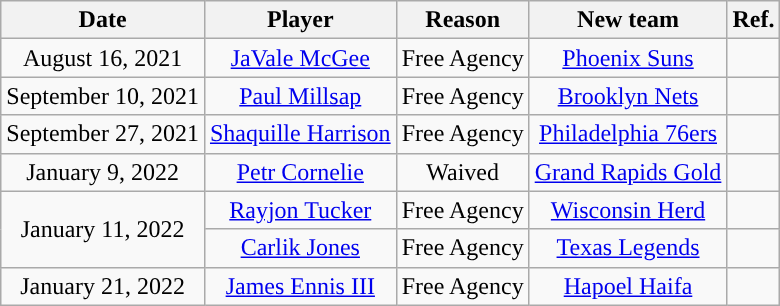<table class="wikitable sortable sortable" style="text-align: center">
<tr>
<th>Date</th>
<th>Player</th>
<th>Reason</th>
<th>New team</th>
<th>Ref.</th>
</tr>
<tr>
<td>August 16, 2021</td>
<td><a href='#'>JaVale McGee</a></td>
<td>Free Agency</td>
<td><a href='#'>Phoenix Suns</a></td>
<td></td>
</tr>
<tr>
<td>September 10, 2021</td>
<td><a href='#'>Paul Millsap</a></td>
<td>Free Agency</td>
<td><a href='#'>Brooklyn Nets</a></td>
<td></td>
</tr>
<tr>
<td>September 27, 2021</td>
<td><a href='#'>Shaquille Harrison</a></td>
<td>Free Agency</td>
<td><a href='#'>Philadelphia 76ers</a></td>
<td></td>
</tr>
<tr>
<td>January 9, 2022</td>
<td><a href='#'>Petr Cornelie</a></td>
<td>Waived</td>
<td><a href='#'>Grand Rapids Gold</a></td>
<td></td>
</tr>
<tr>
<td rowspan="2">January 11, 2022</td>
<td><a href='#'>Rayjon Tucker</a></td>
<td>Free Agency</td>
<td><a href='#'>Wisconsin Herd</a></td>
<td></td>
</tr>
<tr>
<td><a href='#'>Carlik Jones</a></td>
<td>Free Agency</td>
<td><a href='#'>Texas Legends</a></td>
<td></td>
</tr>
<tr>
<td>January 21, 2022</td>
<td><a href='#'>James Ennis III</a></td>
<td>Free Agency</td>
<td> <a href='#'>Hapoel Haifa</a></td>
</tr>
</table>
